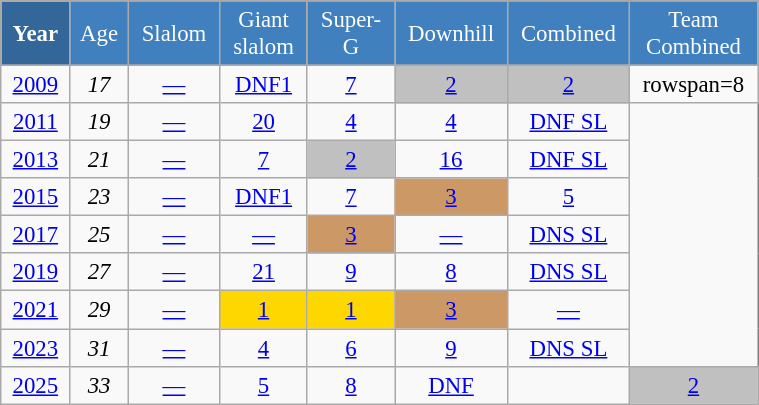<table class="wikitable" style="font-size:95%; text-align:center; border:grey solid 1px; border-collapse:collapse;" width="40%">
<tr style="background-color:#369; color:white;">
<td rowspan="2" colspan="1" width="4%"><strong>Year</strong></td>
</tr>
<tr style="background-color:#4180be; color:white;">
<td width="3%">Age</td>
<td width="5%">Slalom</td>
<td width="5%">Giant<br>slalom</td>
<td width="5%">Super-G</td>
<td width="5%">Downhill</td>
<td width="5%">Combined</td>
<td width="5%">Team<br>Combined</td>
</tr>
<tr style="background-color:#8CB2D8; color:white;">
</tr>
<tr>
<td><a href='#'>2009</a></td>
<td><em>17</em></td>
<td><a href='#'>—</a></td>
<td><a href='#'>DNF1</a></td>
<td><a href='#'>7</a></td>
<td style="background:silver;"><a href='#'>2</a></td>
<td style="background:silver;"><a href='#'>2</a></td>
<td>rowspan=8</td>
</tr>
<tr>
<td><a href='#'>2011</a></td>
<td><em>19</em></td>
<td><a href='#'>—</a></td>
<td><a href='#'>20</a></td>
<td><a href='#'>4</a></td>
<td><a href='#'>4</a></td>
<td><a href='#'>DNF SL</a></td>
</tr>
<tr>
<td><a href='#'>2013</a></td>
<td><em>21</em></td>
<td><a href='#'>—</a></td>
<td><a href='#'>7</a></td>
<td style="background:silver;"><a href='#'>2</a></td>
<td><a href='#'>16</a></td>
<td><a href='#'>DNF SL</a></td>
</tr>
<tr>
<td><a href='#'>2015</a></td>
<td><em>23</em></td>
<td><a href='#'>—</a></td>
<td><a href='#'>DNF1</a></td>
<td><a href='#'>7</a></td>
<td style="background:#c96;"><a href='#'>3</a></td>
<td><a href='#'>5</a></td>
</tr>
<tr>
<td><a href='#'>2017</a></td>
<td><em>25</em></td>
<td><a href='#'>—</a></td>
<td><a href='#'>—</a></td>
<td style="background:#c96;"><a href='#'>3</a></td>
<td><a href='#'>—</a></td>
<td><a href='#'>DNS SL</a></td>
</tr>
<tr>
<td><a href='#'>2019</a></td>
<td><em>27</em></td>
<td><a href='#'>—</a></td>
<td><a href='#'>21</a></td>
<td><a href='#'>9</a></td>
<td><a href='#'>8</a></td>
<td><a href='#'>DNS SL</a></td>
</tr>
<tr>
<td><a href='#'>2021</a></td>
<td><em>29</em></td>
<td><a href='#'>—</a></td>
<td style="background:gold;"><a href='#'>1</a></td>
<td style="background:gold;"><a href='#'>1</a></td>
<td style="background:#c96;"><a href='#'>3</a></td>
<td><a href='#'>—</a></td>
</tr>
<tr>
<td><a href='#'>2023</a></td>
<td><em>31</em></td>
<td><a href='#'>—</a></td>
<td><a href='#'>4</a></td>
<td><a href='#'>6</a></td>
<td><a href='#'>9</a></td>
<td><a href='#'>DNS SL</a></td>
</tr>
<tr>
<td><a href='#'>2025</a></td>
<td><em>33</em></td>
<td><a href='#'>—</a></td>
<td><a href='#'>5</a></td>
<td><a href='#'>8</a></td>
<td><a href='#'>DNF</a></td>
<td></td>
<td style="background:silver;"><a href='#'>2</a></td>
</tr>
</table>
